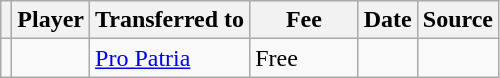<table class="wikitable plainrowheaders sortable">
<tr>
<th></th>
<th scope="col">Player</th>
<th>Transferred to</th>
<th style="width: 65px;">Fee</th>
<th scope="col">Date</th>
<th scope="col">Source</th>
</tr>
<tr>
<td align="center"></td>
<td></td>
<td> <a href='#'>Pro Patria</a></td>
<td>Free</td>
<td></td>
<td></td>
</tr>
</table>
